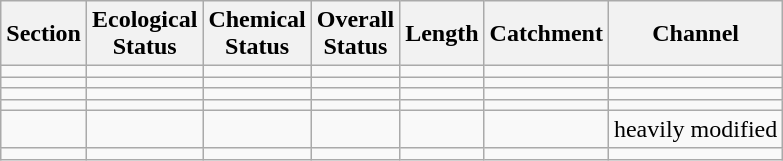<table class="wikitable">
<tr>
<th>Section</th>
<th>Ecological<br>Status</th>
<th>Chemical<br>Status</th>
<th>Overall<br>Status</th>
<th>Length</th>
<th>Catchment</th>
<th>Channel</th>
</tr>
<tr>
<td></td>
<td></td>
<td></td>
<td></td>
<td></td>
<td></td>
<td></td>
</tr>
<tr>
<td></td>
<td></td>
<td></td>
<td></td>
<td></td>
<td></td>
<td></td>
</tr>
<tr>
<td></td>
<td></td>
<td></td>
<td></td>
<td></td>
<td></td>
<td></td>
</tr>
<tr>
<td></td>
<td></td>
<td></td>
<td></td>
<td></td>
<td></td>
<td></td>
</tr>
<tr>
<td></td>
<td></td>
<td></td>
<td></td>
<td></td>
<td></td>
<td>heavily modified</td>
</tr>
<tr>
<td></td>
<td></td>
<td></td>
<td></td>
<td></td>
<td></td>
<td></td>
</tr>
</table>
